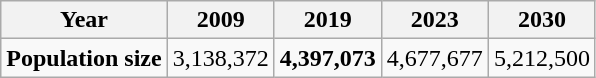<table class="wikitable">
<tr>
<th>Year</th>
<th>2009</th>
<th>2019</th>
<th>2023</th>
<th>2030</th>
</tr>
<tr>
<td><strong>Population size</strong></td>
<td>3,138,372</td>
<td><strong>4,397,073</strong></td>
<td>4,677,677</td>
<td>5,212,500</td>
</tr>
</table>
